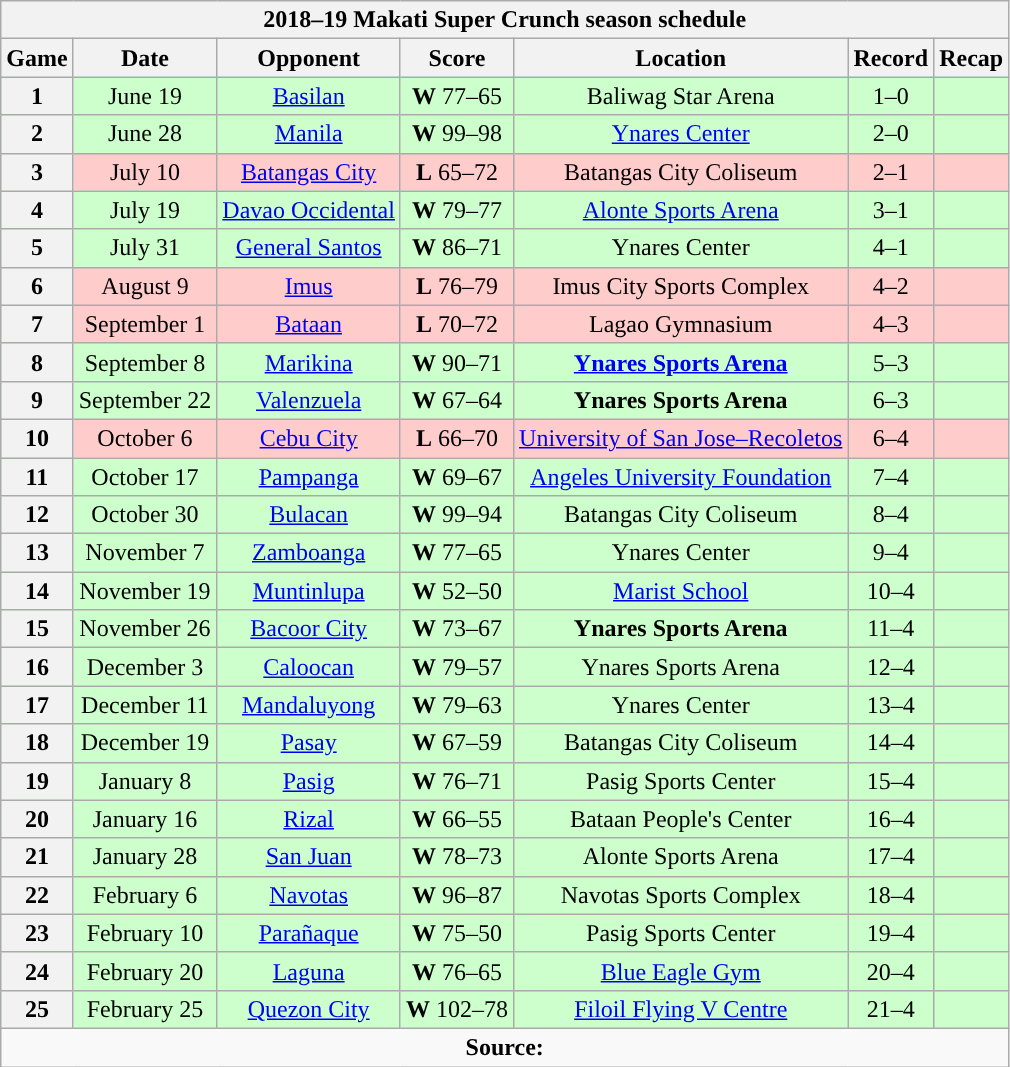<table class="wikitable" style="text-align:center">
<tr>
<th colspan=7>2018–19 Makati Super Crunch season schedule</th>
</tr>
<tr>
<th>Game</th>
<th>Date</th>
<th>Opponent</th>
<th>Score</th>
<th>Location</th>
<th>Record</th>
<th>Recap<br></th>
</tr>
<tr style="background:#cfc">
<th>1</th>
<td>June 19</td>
<td><a href='#'>Basilan</a></td>
<td><strong>W</strong> 77–65</td>
<td>Baliwag Star Arena</td>
<td>1–0</td>
<td></td>
</tr>
<tr style="background:#cfc">
<th>2</th>
<td>June 28</td>
<td><a href='#'>Manila</a></td>
<td><strong>W</strong> 99–98</td>
<td><a href='#'>Ynares Center</a></td>
<td>2–0</td>
<td></td>
</tr>
<tr style="background:#fcc">
<th>3</th>
<td>July 10</td>
<td><a href='#'>Batangas City</a></td>
<td><strong>L</strong> 65–72</td>
<td>Batangas City Coliseum</td>
<td>2–1</td>
<td></td>
</tr>
<tr style="background:#cfc">
<th>4</th>
<td>July 19</td>
<td><a href='#'>Davao Occidental</a></td>
<td><strong>W</strong> 79–77</td>
<td><a href='#'>Alonte Sports Arena</a></td>
<td>3–1</td>
<td></td>
</tr>
<tr style="background:#cfc">
<th>5</th>
<td>July 31</td>
<td><a href='#'>General Santos</a></td>
<td><strong>W</strong> 86–71</td>
<td>Ynares Center</td>
<td>4–1</td>
<td></td>
</tr>
<tr style="background:#fcc">
<th>6</th>
<td>August 9</td>
<td><a href='#'>Imus</a></td>
<td><strong>L</strong> 76–79</td>
<td>Imus City Sports Complex</td>
<td>4–2</td>
<td></td>
</tr>
<tr style="background:#fcc">
<th>7</th>
<td>September 1</td>
<td><a href='#'>Bataan</a></td>
<td><strong>L</strong> 70–72</td>
<td>Lagao Gymnasium</td>
<td>4–3</td>
<td></td>
</tr>
<tr style="background:#cfc">
<th>8</th>
<td>September 8</td>
<td><a href='#'>Marikina</a></td>
<td><strong>W</strong> 90–71</td>
<td><strong><a href='#'>Ynares Sports Arena</a></strong></td>
<td>5–3</td>
<td></td>
</tr>
<tr style="background:#cfc">
<th>9</th>
<td>September 22</td>
<td><a href='#'>Valenzuela</a></td>
<td><strong>W</strong> 67–64</td>
<td><strong>Ynares Sports Arena</strong></td>
<td>6–3</td>
<td><br></td>
</tr>
<tr style="background:#fcc">
<th>10</th>
<td>October 6</td>
<td><a href='#'>Cebu City</a></td>
<td><strong>L</strong> 66–70</td>
<td><a href='#'>University of San Jose–Recoletos</a></td>
<td>6–4</td>
<td></td>
</tr>
<tr style="background:#cfc">
<th>11</th>
<td>October 17</td>
<td><a href='#'>Pampanga</a></td>
<td><strong>W</strong> 69–67</td>
<td><a href='#'>Angeles University Foundation</a></td>
<td>7–4</td>
<td></td>
</tr>
<tr style="background:#cfc">
<th>12</th>
<td>October 30</td>
<td><a href='#'>Bulacan</a></td>
<td><strong>W</strong> 99–94</td>
<td>Batangas City Coliseum</td>
<td>8–4</td>
<td></td>
</tr>
<tr style="background:#cfc">
<th>13</th>
<td>November 7</td>
<td><a href='#'>Zamboanga</a></td>
<td><strong>W</strong> 77–65</td>
<td>Ynares Center</td>
<td>9–4</td>
<td></td>
</tr>
<tr style="background:#cfc">
<th>14</th>
<td>November 19</td>
<td><a href='#'>Muntinlupa</a></td>
<td><strong>W</strong> 52–50</td>
<td><a href='#'>Marist School</a></td>
<td>10–4</td>
<td></td>
</tr>
<tr style="background:#cfc">
<th>15</th>
<td>November 26</td>
<td><a href='#'>Bacoor City</a></td>
<td><strong>W</strong> 73–67</td>
<td><strong>Ynares Sports Arena</strong></td>
<td>11–4</td>
<td></td>
</tr>
<tr style="background:#cfc">
<th>16</th>
<td>December 3</td>
<td><a href='#'>Caloocan</a></td>
<td><strong>W</strong> 79–57</td>
<td>Ynares Sports Arena</td>
<td>12–4</td>
<td></td>
</tr>
<tr style="background:#cfc">
<th>17</th>
<td>December 11</td>
<td><a href='#'>Mandaluyong</a></td>
<td><strong>W</strong> 79–63</td>
<td>Ynares Center</td>
<td>13–4</td>
<td></td>
</tr>
<tr style="background:#cfc">
<th>18</th>
<td>December 19</td>
<td><a href='#'>Pasay</a></td>
<td><strong>W</strong> 67–59</td>
<td>Batangas City Coliseum</td>
<td>14–4</td>
<td><br></td>
</tr>
<tr style="background:#cfc">
<th>19</th>
<td>January 8</td>
<td><a href='#'>Pasig</a></td>
<td><strong>W</strong> 76–71</td>
<td>Pasig Sports Center</td>
<td>15–4</td>
<td></td>
</tr>
<tr style="background:#cfc">
<th>20</th>
<td>January 16</td>
<td><a href='#'>Rizal</a></td>
<td><strong>W</strong> 66–55</td>
<td>Bataan People's Center</td>
<td>16–4</td>
<td></td>
</tr>
<tr style="background:#cfc">
<th>21</th>
<td>January 28</td>
<td><a href='#'>San Juan</a></td>
<td><strong>W</strong> 78–73</td>
<td>Alonte Sports Arena</td>
<td>17–4</td>
<td></td>
</tr>
<tr style="background:#cfc">
<th>22</th>
<td>February 6</td>
<td><a href='#'>Navotas</a></td>
<td><strong>W</strong> 96–87</td>
<td>Navotas Sports Complex</td>
<td>18–4</td>
<td></td>
</tr>
<tr style="background:#cfc">
<th>23</th>
<td>February 10</td>
<td><a href='#'>Parañaque</a></td>
<td><strong>W</strong> 75–50</td>
<td>Pasig Sports Center</td>
<td>19–4</td>
<td></td>
</tr>
<tr style="background:#cfc">
<th>24</th>
<td>February 20</td>
<td><a href='#'>Laguna</a></td>
<td><strong>W</strong> 76–65</td>
<td><a href='#'>Blue Eagle Gym</a></td>
<td>20–4</td>
<td></td>
</tr>
<tr style="background:#cfc">
<th>25</th>
<td>February 25</td>
<td><a href='#'>Quezon City</a></td>
<td><strong>W</strong> 102–78</td>
<td><a href='#'>Filoil Flying V Centre</a></td>
<td>21–4</td>
<td></td>
</tr>
<tr>
<td colspan=7 align=center><strong>Source: </strong></td>
</tr>
</table>
